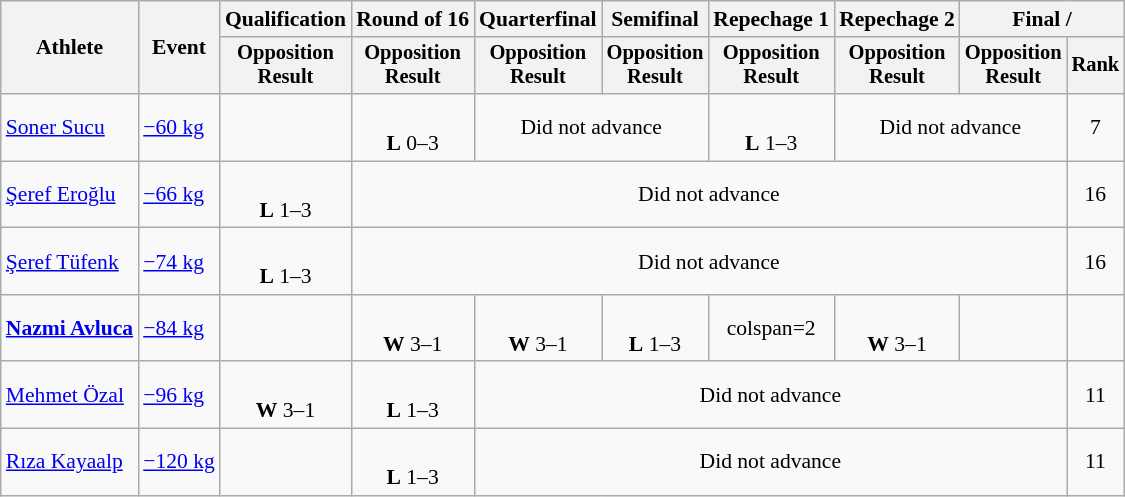<table class="wikitable" style="font-size:90%">
<tr>
<th rowspan="2">Athlete</th>
<th rowspan="2">Event</th>
<th>Qualification</th>
<th>Round of 16</th>
<th>Quarterfinal</th>
<th>Semifinal</th>
<th>Repechage 1</th>
<th>Repechage 2</th>
<th colspan=2>Final / </th>
</tr>
<tr style="font-size: 95%">
<th>Opposition<br>Result</th>
<th>Opposition<br>Result</th>
<th>Opposition<br>Result</th>
<th>Opposition<br>Result</th>
<th>Opposition<br>Result</th>
<th>Opposition<br>Result</th>
<th>Opposition<br>Result</th>
<th>Rank</th>
</tr>
<tr align=center>
<td align=left><a href='#'>Soner Sucu</a></td>
<td align=left><a href='#'>−60 kg</a></td>
<td></td>
<td> <br> <strong>L</strong> 0–3 <sup></sup></td>
<td colspan=2>Did not advance</td>
<td> <br> <strong>L</strong> 1–3 <sup></sup></td>
<td colspan=2>Did not advance</td>
<td>7</td>
</tr>
<tr align=center>
<td align=left><a href='#'>Şeref Eroğlu</a></td>
<td align=left><a href='#'>−66 kg</a></td>
<td> <br> <strong>L</strong> 1–3 <sup></sup></td>
<td colspan=6>Did not advance</td>
<td>16</td>
</tr>
<tr align=center>
<td align=left><a href='#'>Şeref Tüfenk</a></td>
<td align=left><a href='#'>−74 kg</a></td>
<td> <br> <strong>L</strong> 1–3 <sup></sup></td>
<td colspan=6>Did not advance</td>
<td>16</td>
</tr>
<tr align=center>
<td align=left><strong><a href='#'>Nazmi Avluca</a></strong></td>
<td align=left><a href='#'>−84 kg</a></td>
<td></td>
<td> <br> <strong>W</strong> 3–1 <sup></sup></td>
<td> <br> <strong>W</strong> 3–1 <sup></sup></td>
<td> <br> <strong>L</strong> 1–3 <sup></sup></td>
<td>colspan=2 </td>
<td> <br> <strong>W</strong> 3–1 <sup></sup></td>
<td></td>
</tr>
<tr align=center>
<td align=left><a href='#'>Mehmet Özal</a></td>
<td align=left><a href='#'>−96 kg</a></td>
<td> <br> <strong>W</strong> 3–1 <sup></sup></td>
<td> <br> <strong>L</strong> 1–3 <sup></sup></td>
<td colspan=5>Did not advance</td>
<td>11</td>
</tr>
<tr align=center>
<td align=left><a href='#'>Rıza Kayaalp</a></td>
<td align=left><a href='#'>−120 kg</a></td>
<td></td>
<td> <br> <strong>L</strong> 1–3 <sup></sup></td>
<td colspan=5>Did not advance</td>
<td>11</td>
</tr>
</table>
